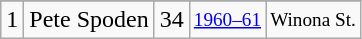<table class="wikitable">
<tr>
</tr>
<tr>
<td>1</td>
<td>Pete Spoden</td>
<td>34</td>
<td style="font-size:80%;"><a href='#'>1960–61</a></td>
<td style="font-size:80%;">Winona St.</td>
</tr>
</table>
